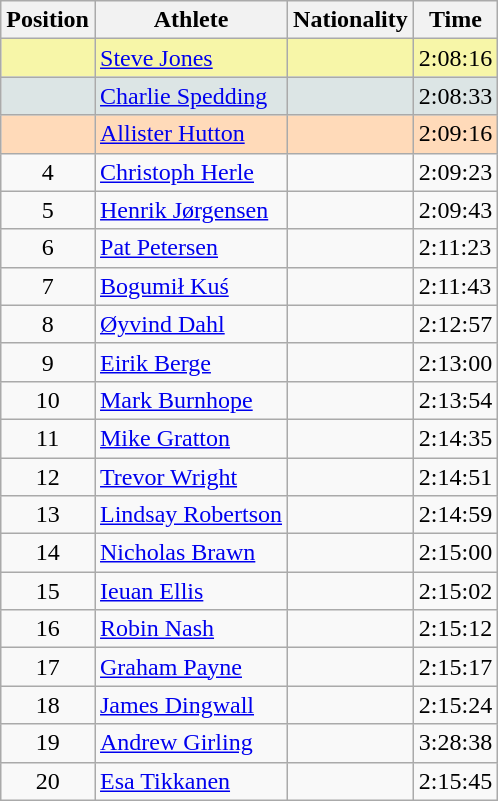<table class="wikitable sortable">
<tr>
<th>Position</th>
<th>Athlete</th>
<th>Nationality</th>
<th>Time</th>
</tr>
<tr bgcolor="#F7F6A8">
<td align=center></td>
<td><a href='#'>Steve Jones</a></td>
<td></td>
<td>2:08:16</td>
</tr>
<tr bgcolor="#DCE5E5">
<td align=center></td>
<td><a href='#'>Charlie Spedding</a></td>
<td></td>
<td>2:08:33</td>
</tr>
<tr bgcolor="#FFDAB9">
<td align=center></td>
<td><a href='#'>Allister Hutton</a></td>
<td></td>
<td>2:09:16</td>
</tr>
<tr>
<td align=center>4</td>
<td><a href='#'>Christoph Herle</a></td>
<td></td>
<td>2:09:23</td>
</tr>
<tr>
<td align=center>5</td>
<td><a href='#'>Henrik Jørgensen</a></td>
<td></td>
<td>2:09:43</td>
</tr>
<tr>
<td align=center>6</td>
<td><a href='#'>Pat Petersen</a></td>
<td></td>
<td>2:11:23</td>
</tr>
<tr>
<td align=center>7</td>
<td><a href='#'>Bogumił Kuś</a></td>
<td></td>
<td>2:11:43</td>
</tr>
<tr>
<td align=center>8</td>
<td><a href='#'>Øyvind Dahl</a></td>
<td></td>
<td>2:12:57</td>
</tr>
<tr>
<td align=center>9</td>
<td><a href='#'>Eirik Berge</a></td>
<td></td>
<td>2:13:00</td>
</tr>
<tr>
<td align=center>10</td>
<td><a href='#'>Mark Burnhope</a></td>
<td></td>
<td>2:13:54</td>
</tr>
<tr>
<td align=center>11</td>
<td><a href='#'>Mike Gratton</a></td>
<td></td>
<td>2:14:35</td>
</tr>
<tr>
<td align=center>12</td>
<td><a href='#'>Trevor Wright</a></td>
<td></td>
<td>2:14:51</td>
</tr>
<tr>
<td align=center>13</td>
<td><a href='#'>Lindsay Robertson</a></td>
<td></td>
<td>2:14:59</td>
</tr>
<tr>
<td align=center>14</td>
<td><a href='#'>Nicholas Brawn</a></td>
<td></td>
<td>2:15:00</td>
</tr>
<tr>
<td align=center>15</td>
<td><a href='#'>Ieuan Ellis</a></td>
<td></td>
<td>2:15:02</td>
</tr>
<tr>
<td align=center>16</td>
<td><a href='#'>Robin Nash</a></td>
<td></td>
<td>2:15:12</td>
</tr>
<tr>
<td align=center>17</td>
<td><a href='#'>Graham Payne</a></td>
<td></td>
<td>2:15:17</td>
</tr>
<tr>
<td align=center>18</td>
<td><a href='#'>James Dingwall</a></td>
<td></td>
<td>2:15:24</td>
</tr>
<tr>
<td align=center>19</td>
<td><a href='#'>Andrew Girling</a></td>
<td></td>
<td>3:28:38</td>
</tr>
<tr>
<td align=center>20</td>
<td><a href='#'>Esa Tikkanen</a></td>
<td></td>
<td>2:15:45</td>
</tr>
</table>
